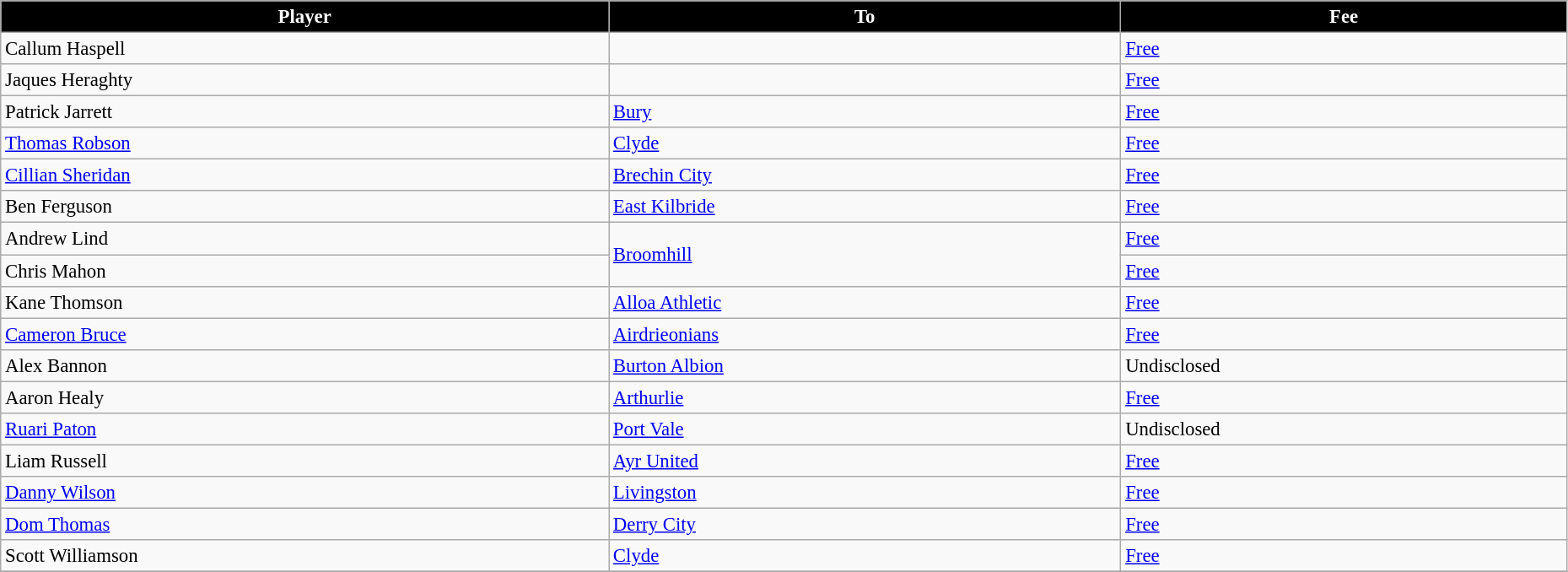<table class="wikitable" style="text-align:left; font-size:95%;width:98%;">
<tr>
<th style="background:black; color:white;">Player</th>
<th style="background:black; color:white;">To</th>
<th style="background:black; color:white;">Fee</th>
</tr>
<tr>
<td> Callum Haspell</td>
<td></td>
<td><a href='#'>Free</a></td>
</tr>
<tr>
<td> Jaques Heraghty</td>
<td></td>
<td><a href='#'>Free</a></td>
</tr>
<tr>
<td> Patrick Jarrett</td>
<td> <a href='#'>Bury</a></td>
<td><a href='#'>Free</a></td>
</tr>
<tr>
<td> <a href='#'>Thomas Robson</a></td>
<td> <a href='#'>Clyde</a></td>
<td><a href='#'>Free</a></td>
</tr>
<tr>
<td> <a href='#'>Cillian Sheridan</a></td>
<td> <a href='#'>Brechin City</a></td>
<td><a href='#'>Free</a></td>
</tr>
<tr>
<td> Ben Ferguson</td>
<td> <a href='#'>East Kilbride</a></td>
<td><a href='#'>Free</a></td>
</tr>
<tr>
<td> Andrew Lind</td>
<td rowspan=2> <a href='#'>Broomhill</a></td>
<td><a href='#'>Free</a></td>
</tr>
<tr>
<td> Chris Mahon</td>
<td><a href='#'>Free</a></td>
</tr>
<tr>
<td> Kane Thomson</td>
<td> <a href='#'>Alloa Athletic</a></td>
<td><a href='#'>Free</a></td>
</tr>
<tr>
<td> <a href='#'>Cameron Bruce</a></td>
<td> <a href='#'>Airdrieonians</a></td>
<td><a href='#'>Free</a></td>
</tr>
<tr>
<td> Alex Bannon</td>
<td> <a href='#'>Burton Albion</a></td>
<td>Undisclosed</td>
</tr>
<tr>
<td> Aaron Healy</td>
<td> <a href='#'>Arthurlie</a></td>
<td><a href='#'>Free</a></td>
</tr>
<tr>
<td> <a href='#'>Ruari Paton</a></td>
<td> <a href='#'>Port Vale</a></td>
<td>Undisclosed</td>
</tr>
<tr>
<td> Liam Russell</td>
<td> <a href='#'>Ayr United</a></td>
<td><a href='#'>Free</a></td>
</tr>
<tr>
<td> <a href='#'>Danny Wilson</a></td>
<td> <a href='#'>Livingston</a></td>
<td><a href='#'>Free</a></td>
</tr>
<tr>
<td> <a href='#'>Dom Thomas</a></td>
<td> <a href='#'>Derry City</a></td>
<td><a href='#'>Free</a></td>
</tr>
<tr>
<td> Scott Williamson</td>
<td> <a href='#'>Clyde</a></td>
<td><a href='#'>Free</a></td>
</tr>
<tr>
</tr>
</table>
